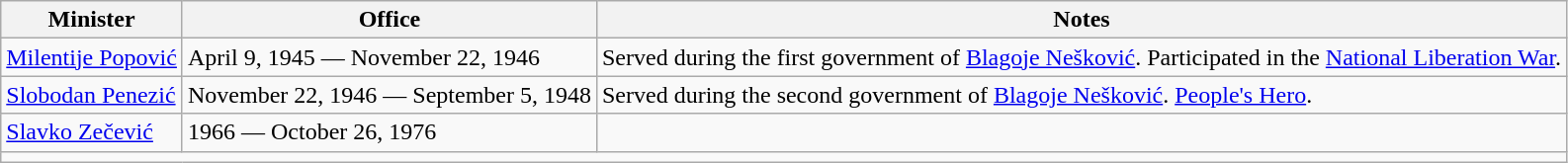<table class="wikitable">
<tr>
<th>Minister</th>
<th>Office</th>
<th>Notes</th>
</tr>
<tr>
<td><a href='#'>Milentije Popović</a><br></td>
<td>April 9, 1945 — November 22, 1946</td>
<td>Served during the first government of <a href='#'>Blagoje Nešković</a>. Participated in the <a href='#'>National Liberation War</a>.</td>
</tr>
<tr>
<td><a href='#'>Slobodan Penezić</a><br></td>
<td>November 22, 1946 — September 5, 1948</td>
<td>Served during the second government of <a href='#'>Blagoje Nešković</a>. <a href='#'>People's Hero</a>.</td>
</tr>
<tr>
<td><a href='#'>Slavko Zečević</a></td>
<td>1966 — October 26, 1976</td>
<td></td>
</tr>
<tr>
<td colspan=3></td>
</tr>
</table>
